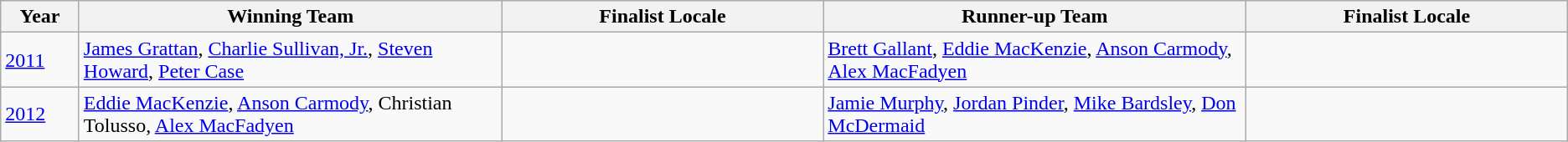<table class="wikitable">
<tr>
<th width="5%">Year</th>
<th width="27%">Winning Team</th>
<th width= >Finalist Locale</th>
<th width="27%">Runner-up Team</th>
<th width= >Finalist Locale</th>
</tr>
<tr>
<td><a href='#'>2011</a></td>
<td><a href='#'>James Grattan</a>, <a href='#'>Charlie Sullivan, Jr.</a>, <a href='#'>Steven Howard</a>, <a href='#'>Peter Case</a></td>
<td></td>
<td><a href='#'>Brett Gallant</a>, <a href='#'>Eddie MacKenzie</a>, <a href='#'>Anson Carmody</a>, <a href='#'>Alex MacFadyen</a></td>
<td></td>
</tr>
<tr>
<td><a href='#'>2012</a></td>
<td><a href='#'>Eddie MacKenzie</a>, <a href='#'>Anson Carmody</a>,  Christian Tolusso, <a href='#'>Alex MacFadyen</a></td>
<td></td>
<td><a href='#'>Jamie Murphy</a>, <a href='#'>Jordan Pinder</a>,  <a href='#'>Mike Bardsley</a>, <a href='#'>Don McDermaid</a></td>
<td></td>
</tr>
</table>
